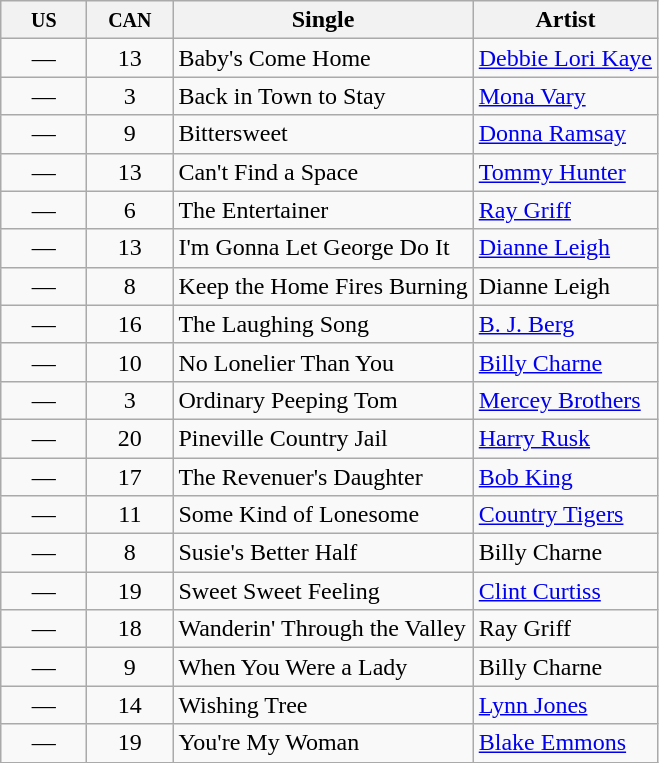<table class="wikitable sortable">
<tr>
<th width="50"><small>US</small></th>
<th width="50"><small>CAN</small></th>
<th>Single</th>
<th>Artist</th>
</tr>
<tr>
<td align="center">—</td>
<td align="center">13</td>
<td>Baby's Come Home</td>
<td><a href='#'>Debbie Lori Kaye</a></td>
</tr>
<tr>
<td align="center">—</td>
<td align="center">3</td>
<td>Back in Town to Stay</td>
<td><a href='#'>Mona Vary</a></td>
</tr>
<tr>
<td align="center">—</td>
<td align="center">9</td>
<td>Bittersweet</td>
<td><a href='#'>Donna Ramsay</a></td>
</tr>
<tr>
<td align="center">—</td>
<td align="center">13</td>
<td>Can't Find a Space</td>
<td><a href='#'>Tommy Hunter</a></td>
</tr>
<tr>
<td align="center">—</td>
<td align="center">6</td>
<td>The Entertainer</td>
<td><a href='#'>Ray Griff</a></td>
</tr>
<tr>
<td align="center">—</td>
<td align="center">13</td>
<td>I'm Gonna Let George Do It</td>
<td><a href='#'>Dianne Leigh</a></td>
</tr>
<tr>
<td align="center">—</td>
<td align="center">8</td>
<td>Keep the Home Fires Burning</td>
<td>Dianne Leigh</td>
</tr>
<tr>
<td align="center">—</td>
<td align="center">16</td>
<td>The Laughing Song</td>
<td><a href='#'>B. J. Berg</a></td>
</tr>
<tr>
<td align="center">—</td>
<td align="center">10</td>
<td>No Lonelier Than You</td>
<td><a href='#'>Billy Charne</a></td>
</tr>
<tr>
<td align="center">—</td>
<td align="center">3</td>
<td>Ordinary Peeping Tom</td>
<td><a href='#'>Mercey Brothers</a></td>
</tr>
<tr>
<td align="center">—</td>
<td align="center">20</td>
<td>Pineville Country Jail</td>
<td><a href='#'>Harry Rusk</a></td>
</tr>
<tr>
<td align="center">—</td>
<td align="center">17</td>
<td>The Revenuer's Daughter</td>
<td><a href='#'>Bob King</a></td>
</tr>
<tr>
<td align="center">—</td>
<td align="center">11</td>
<td>Some Kind of Lonesome</td>
<td><a href='#'>Country Tigers</a></td>
</tr>
<tr>
<td align="center">—</td>
<td align="center">8</td>
<td>Susie's Better Half</td>
<td>Billy Charne</td>
</tr>
<tr>
<td align="center">—</td>
<td align="center">19</td>
<td>Sweet Sweet Feeling</td>
<td><a href='#'>Clint Curtiss</a></td>
</tr>
<tr>
<td align="center">—</td>
<td align="center">18</td>
<td>Wanderin' Through the Valley</td>
<td>Ray Griff</td>
</tr>
<tr>
<td align="center">—</td>
<td align="center">9</td>
<td>When You Were a Lady</td>
<td>Billy Charne</td>
</tr>
<tr>
<td align="center">—</td>
<td align="center">14</td>
<td>Wishing Tree</td>
<td><a href='#'>Lynn Jones</a></td>
</tr>
<tr>
<td align="center">—</td>
<td align="center">19</td>
<td>You're My Woman</td>
<td><a href='#'>Blake Emmons</a></td>
</tr>
</table>
